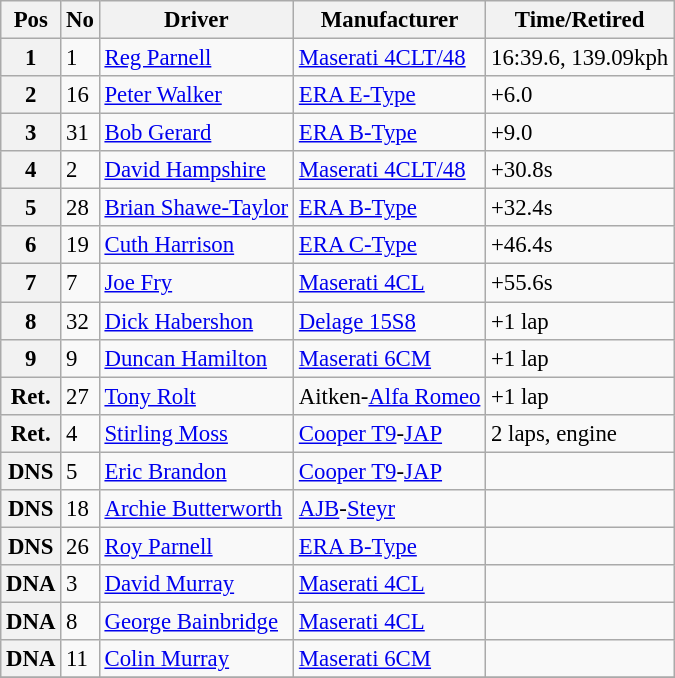<table class="wikitable sortable" style="font-size: 95%;">
<tr>
<th>Pos</th>
<th>No</th>
<th>Driver</th>
<th>Manufacturer</th>
<th>Time/Retired</th>
</tr>
<tr>
<th>1</th>
<td>1</td>
<td> <a href='#'>Reg Parnell</a></td>
<td><a href='#'>Maserati 4CLT/48</a></td>
<td>16:39.6, 139.09kph</td>
</tr>
<tr>
<th>2</th>
<td>16</td>
<td> <a href='#'>Peter Walker</a></td>
<td><a href='#'>ERA E-Type</a></td>
<td>+6.0</td>
</tr>
<tr>
<th>3</th>
<td>31</td>
<td> <a href='#'>Bob Gerard</a></td>
<td><a href='#'>ERA B-Type</a></td>
<td>+9.0</td>
</tr>
<tr>
<th>4</th>
<td>2</td>
<td> <a href='#'>David Hampshire</a></td>
<td><a href='#'>Maserati 4CLT/48</a></td>
<td>+30.8s</td>
</tr>
<tr>
<th>5</th>
<td>28</td>
<td> <a href='#'>Brian Shawe-Taylor</a></td>
<td><a href='#'>ERA B-Type</a></td>
<td>+32.4s</td>
</tr>
<tr>
<th>6</th>
<td>19</td>
<td> <a href='#'>Cuth Harrison</a></td>
<td><a href='#'>ERA C-Type</a></td>
<td>+46.4s</td>
</tr>
<tr>
<th>7</th>
<td>7</td>
<td> <a href='#'>Joe Fry</a></td>
<td><a href='#'>Maserati 4CL</a></td>
<td>+55.6s</td>
</tr>
<tr>
<th>8</th>
<td>32</td>
<td> <a href='#'>Dick Habershon</a></td>
<td><a href='#'>Delage 15S8</a></td>
<td>+1 lap</td>
</tr>
<tr>
<th>9</th>
<td>9</td>
<td> <a href='#'>Duncan Hamilton</a></td>
<td><a href='#'>Maserati 6CM</a></td>
<td>+1 lap</td>
</tr>
<tr>
<th>Ret.</th>
<td>27</td>
<td> <a href='#'>Tony Rolt</a></td>
<td>Aitken-<a href='#'>Alfa Romeo</a></td>
<td>+1 lap</td>
</tr>
<tr>
<th>Ret.</th>
<td>4</td>
<td> <a href='#'>Stirling Moss</a></td>
<td><a href='#'>Cooper T9</a>-<a href='#'>JAP</a></td>
<td>2 laps, engine</td>
</tr>
<tr>
<th>DNS</th>
<td>5</td>
<td> <a href='#'>Eric Brandon</a></td>
<td><a href='#'>Cooper T9</a>-<a href='#'>JAP</a></td>
<td></td>
</tr>
<tr>
<th>DNS</th>
<td>18</td>
<td> <a href='#'>Archie Butterworth</a></td>
<td><a href='#'>AJB</a>-<a href='#'>Steyr</a></td>
<td></td>
</tr>
<tr>
<th>DNS</th>
<td>26</td>
<td> <a href='#'>Roy Parnell</a></td>
<td><a href='#'>ERA B-Type</a></td>
<td></td>
</tr>
<tr>
<th>DNA</th>
<td>3</td>
<td> <a href='#'>David Murray</a></td>
<td><a href='#'>Maserati 4CL</a></td>
<td></td>
</tr>
<tr>
<th>DNA</th>
<td>8</td>
<td> <a href='#'>George Bainbridge</a></td>
<td><a href='#'>Maserati 4CL</a></td>
<td></td>
</tr>
<tr>
<th>DNA</th>
<td>11</td>
<td> <a href='#'>Colin Murray</a></td>
<td><a href='#'>Maserati 6CM</a></td>
<td></td>
</tr>
<tr>
</tr>
</table>
